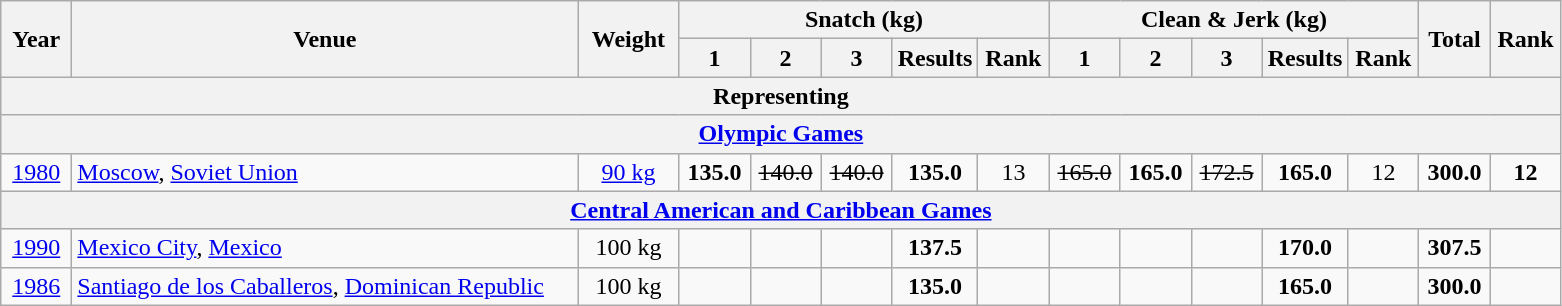<table class = "wikitable" style="text-align:center;">
<tr>
<th rowspan=2 width=40>Year</th>
<th rowspan=2 width=330>Venue</th>
<th rowspan=2 width=60>Weight</th>
<th colspan=5>Snatch (kg)</th>
<th colspan=5>Clean & Jerk (kg)</th>
<th rowspan=2 width=40>Total</th>
<th rowspan=2 width=40>Rank</th>
</tr>
<tr>
<th width=40>1</th>
<th width=40>2</th>
<th width=40>3</th>
<th width=40>Results</th>
<th width=40>Rank</th>
<th width=40>1</th>
<th width=40>2</th>
<th width=40>3</th>
<th width=40>Results</th>
<th width=40>Rank</th>
</tr>
<tr>
<th colspan=15>Representing </th>
</tr>
<tr>
<th colspan=15><a href='#'>Olympic Games</a></th>
</tr>
<tr>
<td><a href='#'>1980</a></td>
<td align=left> <a href='#'>Moscow</a>, <a href='#'>Soviet Union</a></td>
<td><a href='#'>90 kg</a></td>
<td><strong>135.0</strong></td>
<td><s>140.0</s></td>
<td><s>140.0</s></td>
<td><strong>135.0</strong></td>
<td>13</td>
<td><s>165.0</s></td>
<td><strong>165.0</strong></td>
<td><s>172.5</s></td>
<td><strong>165.0</strong></td>
<td>12</td>
<td><strong>300.0</strong></td>
<td><strong>12</strong></td>
</tr>
<tr>
<th colspan=15><a href='#'>Central American and Caribbean Games</a></th>
</tr>
<tr>
<td><a href='#'>1990</a></td>
<td align=left> <a href='#'>Mexico City</a>, <a href='#'>Mexico</a></td>
<td>100 kg</td>
<td></td>
<td></td>
<td></td>
<td><strong>137.5</strong></td>
<td><strong></strong></td>
<td></td>
<td></td>
<td></td>
<td><strong>170.0</strong></td>
<td><strong></strong></td>
<td><strong>307.5</strong></td>
<td><strong></strong></td>
</tr>
<tr>
<td><a href='#'>1986</a></td>
<td align=left> <a href='#'>Santiago de los Caballeros</a>, <a href='#'>Dominican Republic</a></td>
<td>100 kg</td>
<td></td>
<td></td>
<td></td>
<td><strong>135.0</strong></td>
<td><strong></strong></td>
<td></td>
<td></td>
<td></td>
<td><strong>165.0</strong></td>
<td><strong></strong></td>
<td><strong>300.0</strong></td>
<td><strong></strong></td>
</tr>
</table>
